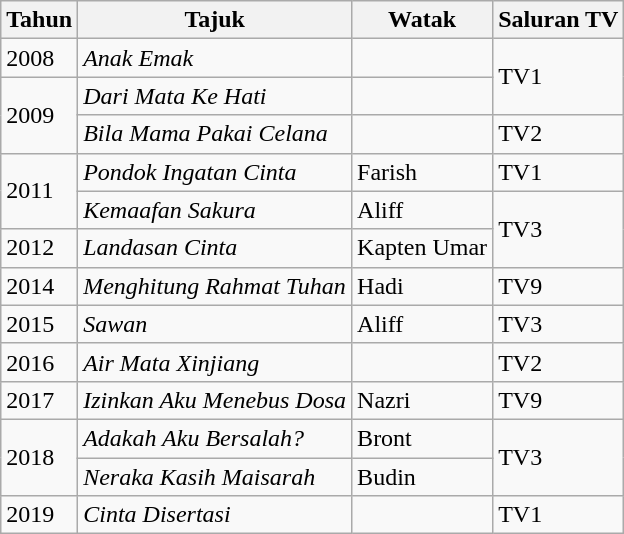<table class="wikitable">
<tr>
<th>Tahun</th>
<th>Tajuk</th>
<th>Watak</th>
<th>Saluran TV</th>
</tr>
<tr>
<td>2008</td>
<td><em>Anak Emak</em></td>
<td></td>
<td rowspan="2">TV1</td>
</tr>
<tr>
<td rowspan="2">2009</td>
<td><em>Dari Mata Ke Hati</em></td>
<td></td>
</tr>
<tr>
<td><em>Bila Mama Pakai Celana</em></td>
<td></td>
<td>TV2</td>
</tr>
<tr>
<td rowspan="2">2011</td>
<td><em>Pondok Ingatan Cinta</em></td>
<td>Farish</td>
<td>TV1</td>
</tr>
<tr>
<td><em>Kemaafan Sakura</em></td>
<td>Aliff</td>
<td rowspan="2">TV3</td>
</tr>
<tr>
<td>2012</td>
<td><em>Landasan Cinta</em></td>
<td>Kapten Umar</td>
</tr>
<tr>
<td>2014</td>
<td><em>Menghitung Rahmat Tuhan</em></td>
<td>Hadi</td>
<td>TV9</td>
</tr>
<tr>
<td>2015</td>
<td><em>Sawan</em></td>
<td>Aliff</td>
<td>TV3</td>
</tr>
<tr>
<td>2016</td>
<td><em>Air Mata Xinjiang</em></td>
<td></td>
<td>TV2</td>
</tr>
<tr>
<td>2017</td>
<td><em>Izinkan Aku Menebus Dosa</em></td>
<td>Nazri</td>
<td>TV9</td>
</tr>
<tr>
<td rowspan="2">2018</td>
<td><em>Adakah Aku Bersalah?</em></td>
<td>Bront</td>
<td rowspan="2">TV3</td>
</tr>
<tr>
<td><em>Neraka Kasih Maisarah</em></td>
<td>Budin</td>
</tr>
<tr>
<td>2019</td>
<td><em>Cinta Disertasi</em></td>
<td></td>
<td>TV1</td>
</tr>
</table>
